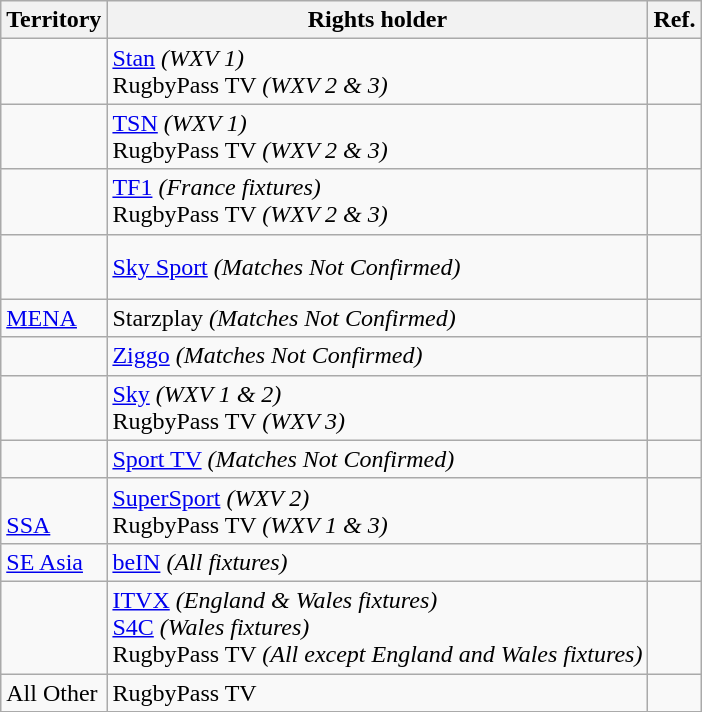<table class="wikitable">
<tr>
<th>Territory</th>
<th>Rights holder</th>
<th>Ref.</th>
</tr>
<tr>
<td></td>
<td><a href='#'>Stan</a> <em>(WXV 1)</em><br>RugbyPass TV <em>(WXV 2 & 3)</em></td>
<td align=center></td>
</tr>
<tr>
<td></td>
<td><a href='#'>TSN</a> <em>(WXV 1)</em><br>RugbyPass TV <em>(WXV 2 & 3)</em></td>
<td align=center></td>
</tr>
<tr>
<td></td>
<td><a href='#'>TF1</a> <em>(France fixtures)</em><br>RugbyPass TV <em>(WXV 2 & 3)</em></td>
<td align=center></td>
</tr>
<tr>
<td><br><br></td>
<td><a href='#'>Sky Sport</a> <em>(Matches Not Confirmed)</em></td>
<td align=center></td>
</tr>
<tr>
<td><a href='#'>MENA</a></td>
<td>Starzplay <em>(Matches Not Confirmed)</em></td>
<td align=center></td>
</tr>
<tr>
<td></td>
<td><a href='#'>Ziggo</a> <em>(Matches Not Confirmed)</em></td>
<td align=center></td>
</tr>
<tr>
<td></td>
<td><a href='#'>Sky</a> <em>(WXV 1 & 2)</em><br>RugbyPass TV <em>(WXV 3)</em></td>
<td align=center></td>
</tr>
<tr>
<td></td>
<td><a href='#'>Sport TV</a> <em>(Matches Not Confirmed)</em></td>
<td align=center></td>
</tr>
<tr>
<td><br><a href='#'>SSA</a></td>
<td><a href='#'>SuperSport</a> <em>(WXV 2)</em><br>RugbyPass TV <em>(WXV 1 & 3)</em></td>
<td align=center></td>
</tr>
<tr>
<td><a href='#'>SE Asia</a></td>
<td><a href='#'>beIN</a> <em>(All fixtures)</em></td>
<td align=center></td>
</tr>
<tr>
<td></td>
<td><a href='#'>ITVX</a> <em>(England & Wales fixtures)</em><br><a href='#'>S4C</a> <em>(Wales fixtures)</em><br>RugbyPass TV <em>(All except England and Wales fixtures)</em></td>
<td align=center></td>
</tr>
<tr>
<td>All Other</td>
<td>RugbyPass TV</td>
<td align=center></td>
</tr>
</table>
